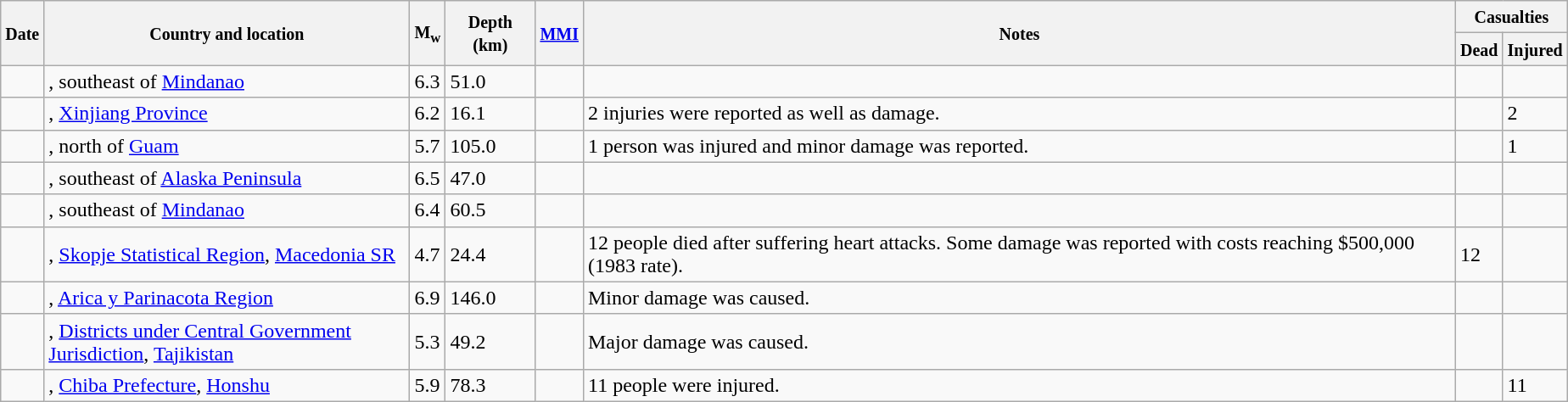<table class="wikitable sortable sort-under" style="border:1px black; margin-left:1em;">
<tr>
<th rowspan="2"><small>Date</small></th>
<th rowspan="2" style="width: 280px"><small>Country and location</small></th>
<th rowspan="2"><small>M<sub>w</sub></small></th>
<th rowspan="2"><small>Depth (km)</small></th>
<th rowspan="2"><small><a href='#'>MMI</a></small></th>
<th rowspan="2" class="unsortable"><small>Notes</small></th>
<th colspan="2"><small>Casualties</small></th>
</tr>
<tr>
<th><small>Dead</small></th>
<th><small>Injured</small></th>
</tr>
<tr>
<td></td>
<td>, southeast of <a href='#'>Mindanao</a></td>
<td>6.3</td>
<td>51.0</td>
<td></td>
<td></td>
<td></td>
<td></td>
</tr>
<tr>
<td></td>
<td>, <a href='#'>Xinjiang Province</a></td>
<td>6.2</td>
<td>16.1</td>
<td></td>
<td>2 injuries were reported as well as damage.</td>
<td></td>
<td>2</td>
</tr>
<tr>
<td></td>
<td>, north of <a href='#'>Guam</a></td>
<td>5.7</td>
<td>105.0</td>
<td></td>
<td>1 person was injured and minor damage was reported.</td>
<td></td>
<td>1</td>
</tr>
<tr>
<td></td>
<td>, southeast of <a href='#'>Alaska Peninsula</a></td>
<td>6.5</td>
<td>47.0</td>
<td></td>
<td></td>
<td></td>
<td></td>
</tr>
<tr>
<td></td>
<td>, southeast of <a href='#'>Mindanao</a></td>
<td>6.4</td>
<td>60.5</td>
<td></td>
<td></td>
<td></td>
<td></td>
</tr>
<tr>
<td></td>
<td>, <a href='#'>Skopje Statistical Region</a>, <a href='#'>Macedonia SR</a></td>
<td>4.7</td>
<td>24.4</td>
<td></td>
<td>12 people died after suffering heart attacks. Some damage was reported with costs reaching $500,000 (1983 rate).</td>
<td>12</td>
<td></td>
</tr>
<tr>
<td></td>
<td>, <a href='#'>Arica y Parinacota Region</a></td>
<td>6.9</td>
<td>146.0</td>
<td></td>
<td>Minor damage was caused.</td>
<td></td>
<td></td>
</tr>
<tr>
<td></td>
<td>, <a href='#'>Districts under Central Government Jurisdiction</a>, <a href='#'>Tajikistan</a></td>
<td>5.3</td>
<td>49.2</td>
<td></td>
<td>Major damage was caused.</td>
<td></td>
<td></td>
</tr>
<tr>
<td></td>
<td>, <a href='#'>Chiba Prefecture</a>, <a href='#'>Honshu</a></td>
<td>5.9</td>
<td>78.3</td>
<td></td>
<td>11 people were injured.</td>
<td></td>
<td>11</td>
</tr>
</table>
